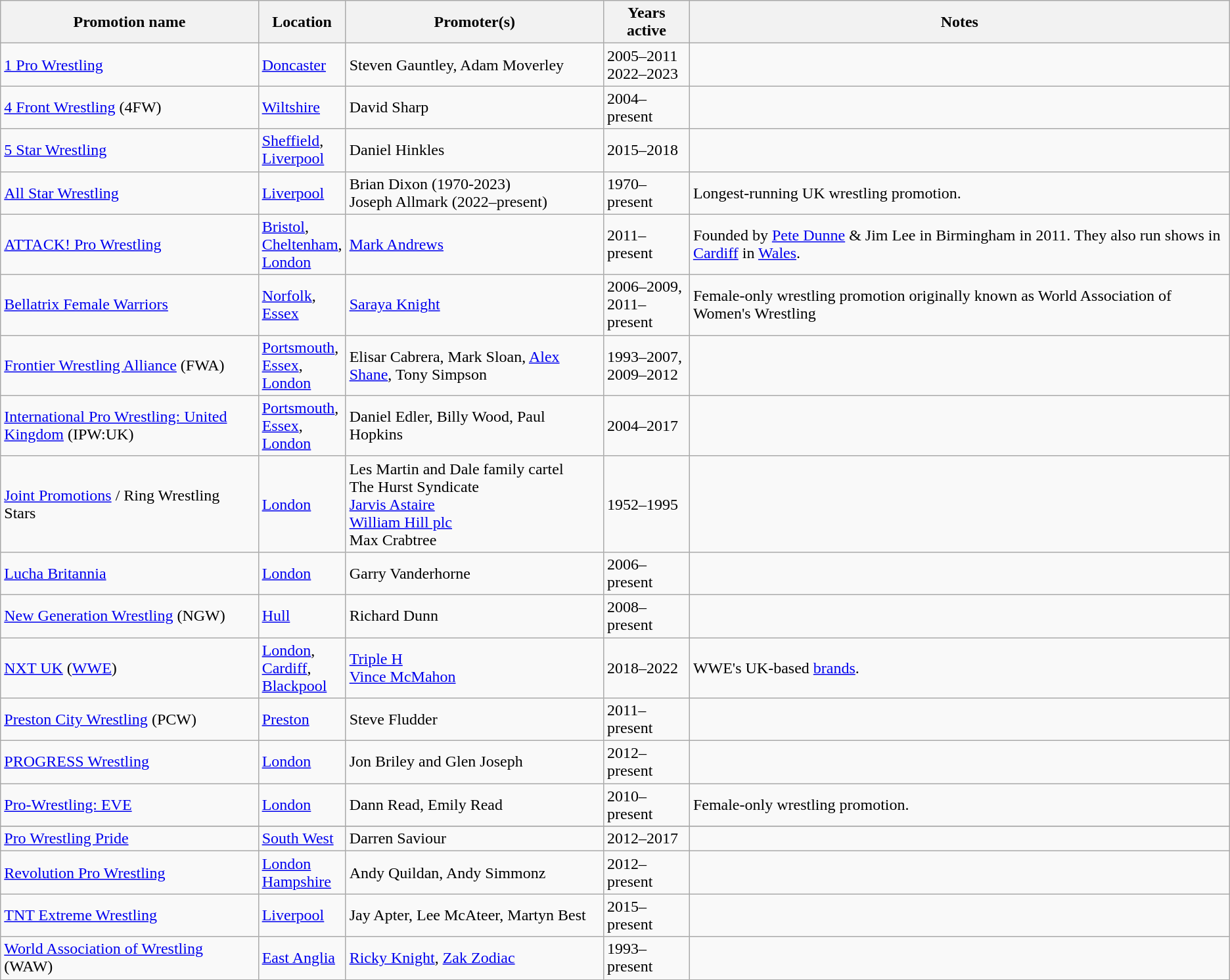<table class="wikitable sortable" style="text-align: left;">
<tr>
<th width="21%">Promotion name</th>
<th width="7%">Location</th>
<th width="21%">Promoter(s)</th>
<th width="7%">Years active</th>
<th width="55%">Notes</th>
</tr>
<tr>
<td><a href='#'>1 Pro Wrestling</a></td>
<td><a href='#'>Doncaster</a></td>
<td>Steven Gauntley, Adam Moverley</td>
<td>2005–2011<br>2022–2023</td>
<td></td>
</tr>
<tr>
<td><a href='#'>4 Front Wrestling</a> (4FW)</td>
<td><a href='#'>Wiltshire</a></td>
<td>David Sharp</td>
<td>2004–present</td>
<td></td>
</tr>
<tr>
<td><a href='#'>5 Star Wrestling</a></td>
<td><a href='#'>Sheffield</a>, <a href='#'>Liverpool</a></td>
<td>Daniel Hinkles</td>
<td>2015–2018</td>
<td></td>
</tr>
<tr>
<td><a href='#'>All Star Wrestling</a></td>
<td><a href='#'>Liverpool</a></td>
<td>Brian Dixon (1970-2023) <br>Joseph Allmark (2022–present)</td>
<td>1970–present</td>
<td>Longest-running UK wrestling promotion.</td>
</tr>
<tr>
<td><a href='#'>ATTACK! Pro Wrestling</a></td>
<td><a href='#'>Bristol</a>, <a href='#'>Cheltenham</a>, <a href='#'>London</a></td>
<td><a href='#'>Mark Andrews</a></td>
<td>2011–present</td>
<td>Founded by <a href='#'>Pete Dunne</a> & Jim Lee in Birmingham in 2011. They also run shows in <a href='#'>Cardiff</a> in <a href='#'>Wales</a>.</td>
</tr>
<tr>
<td><a href='#'>Bellatrix Female Warriors</a></td>
<td><a href='#'>Norfolk</a>, <a href='#'>Essex</a></td>
<td><a href='#'>Saraya Knight</a></td>
<td>2006–2009, 2011–present</td>
<td>Female-only wrestling promotion originally known as World Association of Women's Wrestling</td>
</tr>
<tr>
<td><a href='#'>Frontier Wrestling Alliance</a> (FWA)</td>
<td><a href='#'>Portsmouth</a>, <a href='#'>Essex</a>, <a href='#'>London</a></td>
<td>Elisar Cabrera, Mark Sloan, <a href='#'>Alex Shane</a>, Tony Simpson</td>
<td>1993–2007, 2009–2012</td>
<td></td>
</tr>
<tr>
<td><a href='#'>International Pro Wrestling: United Kingdom</a> (IPW:UK)</td>
<td><a href='#'>Portsmouth</a>, <a href='#'>Essex</a>, <a href='#'>London</a></td>
<td>Daniel Edler, Billy Wood, Paul Hopkins</td>
<td>2004–2017</td>
<td></td>
</tr>
<tr>
<td><a href='#'>Joint Promotions</a> / Ring Wrestling Stars</td>
<td><a href='#'>London</a></td>
<td>Les Martin and Dale family cartel<br>The Hurst Syndicate<br><a href='#'>Jarvis Astaire</a><br><a href='#'>William Hill plc</a><br>Max Crabtree</td>
<td>1952–1995</td>
<td></td>
</tr>
<tr>
<td><a href='#'>Lucha Britannia</a></td>
<td><a href='#'>London</a></td>
<td>Garry Vanderhorne</td>
<td>2006–present</td>
<td></td>
</tr>
<tr>
<td><a href='#'>New Generation Wrestling</a> (NGW)</td>
<td><a href='#'>Hull</a></td>
<td>Richard Dunn</td>
<td>2008–present</td>
<td></td>
</tr>
<tr>
<td><a href='#'>NXT UK</a> (<a href='#'>WWE</a>)</td>
<td><a href='#'>London</a>, <a href='#'>Cardiff</a>, <a href='#'>Blackpool</a></td>
<td><a href='#'>Triple H</a><br><a href='#'>Vince McMahon</a></td>
<td>2018–2022</td>
<td>WWE's UK-based <a href='#'>brands</a>.</td>
</tr>
<tr>
<td><a href='#'>Preston City Wrestling</a> (PCW)</td>
<td><a href='#'>Preston</a></td>
<td>Steve Fludder</td>
<td>2011–present</td>
<td></td>
</tr>
<tr>
<td><a href='#'>PROGRESS Wrestling</a></td>
<td><a href='#'>London</a></td>
<td>Jon Briley and Glen Joseph</td>
<td>2012–present</td>
<td></td>
</tr>
<tr>
<td><a href='#'>Pro-Wrestling: EVE</a></td>
<td><a href='#'>London</a></td>
<td>Dann Read, Emily Read</td>
<td>2010–present</td>
<td>Female-only wrestling promotion.</td>
</tr>
<tr>
</tr>
<tr>
<td><a href='#'>Pro Wrestling Pride</a></td>
<td><a href='#'>South West</a></td>
<td>Darren Saviour</td>
<td>2012–2017</td>
<td></td>
</tr>
<tr>
<td><a href='#'>Revolution Pro Wrestling</a></td>
<td><a href='#'>London</a><br><a href='#'>Hampshire</a></td>
<td>Andy Quildan, Andy Simmonz</td>
<td>2012–present</td>
<td></td>
</tr>
<tr>
<td><a href='#'>TNT Extreme Wrestling</a></td>
<td><a href='#'>Liverpool</a></td>
<td>Jay Apter, Lee McAteer, Martyn Best</td>
<td>2015–present</td>
<td></td>
</tr>
<tr>
<td><a href='#'>World Association of Wrestling</a> (WAW)</td>
<td><a href='#'>East Anglia</a></td>
<td><a href='#'>Ricky Knight</a>, <a href='#'>Zak Zodiac</a></td>
<td>1993–present</td>
<td></td>
</tr>
</table>
